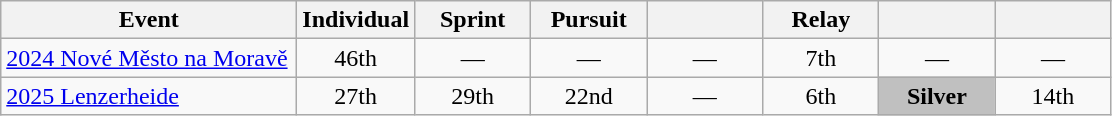<table class="wikitable" style="text-align: center;">
<tr ">
<th style="width:190px;">Event</th>
<th style="width:70px;">Individual</th>
<th style="width:70px;">Sprint</th>
<th style="width:70px;">Pursuit</th>
<th style="width:70px;"></th>
<th style="width:70px;">Relay</th>
<th style="width:70px;"></th>
<th style="width:70px;"></th>
</tr>
<tr>
<td align=left> <a href='#'>2024 Nové Město na Moravě</a></td>
<td>46th</td>
<td>—</td>
<td>—</td>
<td>—</td>
<td>7th</td>
<td>—</td>
<td>—</td>
</tr>
<tr>
<td align=left> <a href='#'>2025 Lenzerheide</a></td>
<td>27th</td>
<td>29th</td>
<td>22nd</td>
<td>—</td>
<td>6th</td>
<td style="background:silver"><strong>Silver</strong></td>
<td>14th</td>
</tr>
</table>
